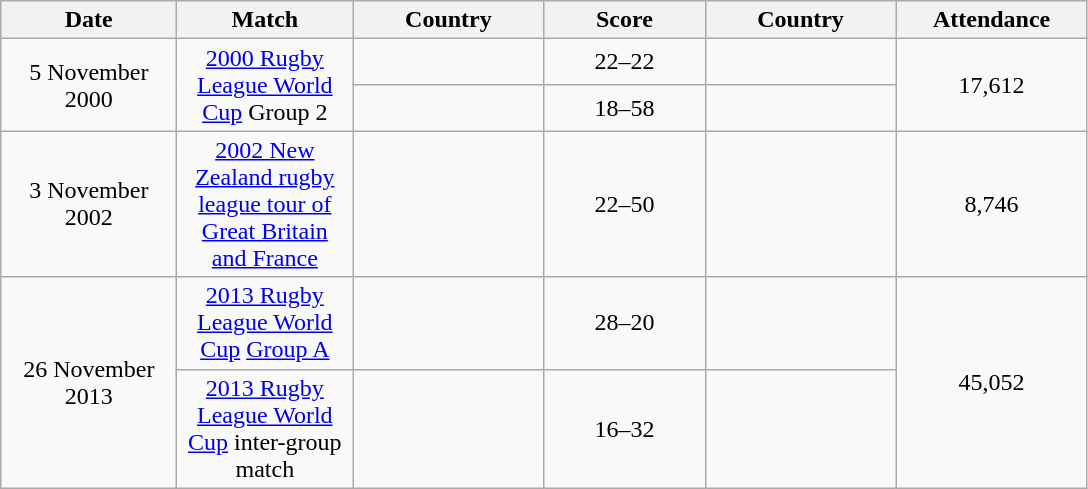<table class="wikitable" style="text-align:center">
<tr>
<th width="110">Date</th>
<th width="110">Match</th>
<th width="120">Country</th>
<th width="100">Score</th>
<th width="120">Country</th>
<th width="120">Attendance</th>
</tr>
<tr>
<td rowspan=2>5 November 2000</td>
<td rowspan=2><a href='#'>2000 Rugby League World Cup</a> Group 2</td>
<td align=right></td>
<td>22–22</td>
<td align=left></td>
<td rowspan=2>17,612</td>
</tr>
<tr>
<td align=right></td>
<td>18–58</td>
<td align=left></td>
</tr>
<tr>
<td>3 November 2002</td>
<td><a href='#'>2002 New Zealand rugby league tour of Great Britain and France</a></td>
<td align=right></td>
<td>22–50</td>
<td align=left></td>
<td>8,746</td>
</tr>
<tr>
<td rowspan=2>26 November 2013</td>
<td><a href='#'>2013 Rugby League World Cup</a> <a href='#'>Group A</a></td>
<td align=right></td>
<td>28–20</td>
<td align=left></td>
<td rowspan=2>45,052</td>
</tr>
<tr>
<td><a href='#'>2013 Rugby League World Cup</a> inter-group match</td>
<td align=right></td>
<td>16–32</td>
<td align=left></td>
</tr>
</table>
